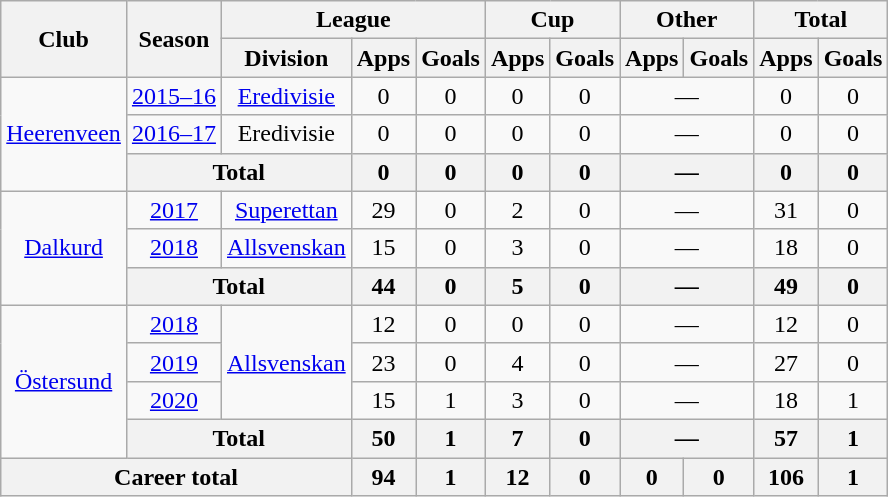<table class="wikitable" style="text-align: center;">
<tr>
<th rowspan="2">Club</th>
<th rowspan="2">Season</th>
<th colspan="3">League</th>
<th colspan="2">Cup</th>
<th colspan="2">Other</th>
<th colspan="2">Total</th>
</tr>
<tr>
<th>Division</th>
<th>Apps</th>
<th>Goals</th>
<th>Apps</th>
<th>Goals</th>
<th>Apps</th>
<th>Goals</th>
<th>Apps</th>
<th>Goals</th>
</tr>
<tr>
<td rowspan="3"><a href='#'>Heerenveen</a></td>
<td><a href='#'>2015–16</a></td>
<td><a href='#'>Eredivisie</a></td>
<td>0</td>
<td>0</td>
<td>0</td>
<td>0</td>
<td colspan="2">—</td>
<td>0</td>
<td>0</td>
</tr>
<tr>
<td><a href='#'>2016–17</a></td>
<td>Eredivisie</td>
<td>0</td>
<td>0</td>
<td>0</td>
<td>0</td>
<td colspan="2">—</td>
<td>0</td>
<td>0</td>
</tr>
<tr>
<th colspan="2">Total</th>
<th>0</th>
<th>0</th>
<th>0</th>
<th>0</th>
<th colspan="2">—</th>
<th>0</th>
<th>0</th>
</tr>
<tr>
<td rowspan="3"><a href='#'>Dalkurd</a></td>
<td><a href='#'>2017</a></td>
<td><a href='#'>Superettan</a></td>
<td>29</td>
<td>0</td>
<td>2</td>
<td>0</td>
<td colspan="2">—</td>
<td>31</td>
<td>0</td>
</tr>
<tr>
<td><a href='#'>2018</a></td>
<td><a href='#'>Allsvenskan</a></td>
<td>15</td>
<td>0</td>
<td>3</td>
<td>0</td>
<td colspan="2">—</td>
<td>18</td>
<td>0</td>
</tr>
<tr>
<th colspan="2">Total</th>
<th>44</th>
<th>0</th>
<th>5</th>
<th>0</th>
<th colspan="2">—</th>
<th>49</th>
<th>0</th>
</tr>
<tr>
<td rowspan="4"><a href='#'>Östersund</a></td>
<td><a href='#'>2018</a></td>
<td rowspan="3"><a href='#'>Allsvenskan</a></td>
<td>12</td>
<td>0</td>
<td>0</td>
<td>0</td>
<td colspan="2">—</td>
<td>12</td>
<td>0</td>
</tr>
<tr>
<td><a href='#'>2019</a></td>
<td>23</td>
<td>0</td>
<td>4</td>
<td>0</td>
<td colspan="2">—</td>
<td>27</td>
<td>0</td>
</tr>
<tr>
<td><a href='#'>2020</a></td>
<td>15</td>
<td>1</td>
<td>3</td>
<td>0</td>
<td colspan="2">—</td>
<td>18</td>
<td>1</td>
</tr>
<tr>
<th colspan="2">Total</th>
<th>50</th>
<th>1</th>
<th>7</th>
<th>0</th>
<th colspan="2">—</th>
<th>57</th>
<th>1</th>
</tr>
<tr>
<th colspan="3">Career total</th>
<th>94</th>
<th>1</th>
<th>12</th>
<th>0</th>
<th>0</th>
<th>0</th>
<th>106</th>
<th>1</th>
</tr>
</table>
